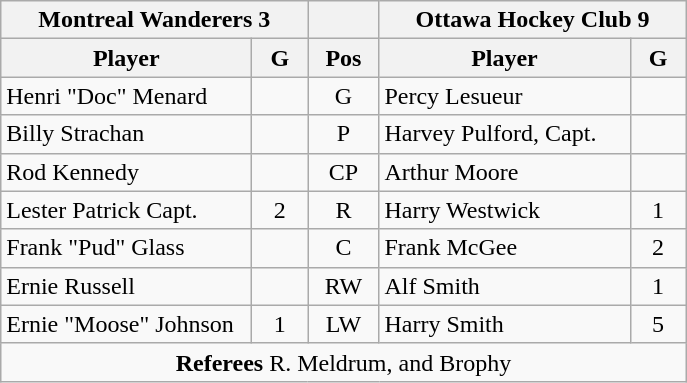<table class="wikitable" style="text-align:center;">
<tr>
<th colspan="2">Montreal Wanderers 3</th>
<th></th>
<th colspan="2">Ottawa Hockey Club 9</th>
</tr>
<tr>
<th width="160">Player</th>
<th width="30">G</th>
<th width="40">Pos</th>
<th width="160">Player</th>
<th width="30">G</th>
</tr>
<tr>
<td align="left">Henri "Doc" Menard</td>
<td></td>
<td>G</td>
<td align="left">Percy Lesueur</td>
<td></td>
</tr>
<tr>
<td align="left">Billy Strachan</td>
<td></td>
<td>P</td>
<td align="left">Harvey Pulford, Capt.</td>
<td></td>
</tr>
<tr>
<td align="left">Rod Kennedy</td>
<td></td>
<td>CP</td>
<td align="left">Arthur Moore</td>
<td></td>
</tr>
<tr>
<td align="left">Lester Patrick Capt.</td>
<td>2</td>
<td>R</td>
<td align="left">Harry Westwick</td>
<td>1</td>
</tr>
<tr>
<td align="left">Frank "Pud" Glass</td>
<td></td>
<td>C</td>
<td align="left">Frank McGee</td>
<td>2</td>
</tr>
<tr>
<td align="left">Ernie Russell</td>
<td></td>
<td>RW</td>
<td align="left">Alf Smith</td>
<td>1</td>
</tr>
<tr>
<td align="left">Ernie "Moose" Johnson</td>
<td>1</td>
<td>LW</td>
<td align="left">Harry Smith</td>
<td>5</td>
</tr>
<tr>
<td colspan="5"><strong>Referees</strong>  R. Meldrum, and Brophy</td>
</tr>
</table>
